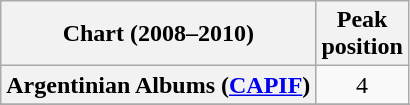<table class="wikitable sortable plainrowheaders" style="text-align:center">
<tr>
<th scope="col">Chart (2008–2010)</th>
<th scope="col">Peak<br>position</th>
</tr>
<tr>
<th scope="row">Argentinian Albums (<a href='#'>CAPIF</a>)</th>
<td>4</td>
</tr>
<tr>
</tr>
<tr>
</tr>
<tr>
</tr>
<tr>
</tr>
<tr>
</tr>
<tr>
</tr>
</table>
